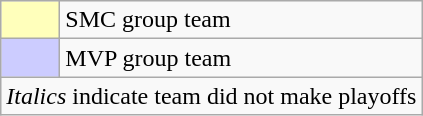<table class="wikitable">
<tr>
<td style="background:#FFFFBB; width:2em"></td>
<td>SMC group team</td>
</tr>
<tr>
<td style="background:#CCCCFF; width:2em"></td>
<td>MVP group team</td>
</tr>
<tr>
<td colspan=2><em>Italics</em> indicate team did not make playoffs</td>
</tr>
</table>
